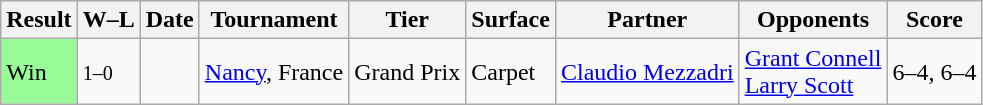<table class="sortable wikitable">
<tr>
<th>Result</th>
<th class="unsortable">W–L</th>
<th>Date</th>
<th>Tournament</th>
<th>Tier</th>
<th>Surface</th>
<th>Partner</th>
<th>Opponents</th>
<th class="unsortable">Score</th>
</tr>
<tr>
<td style="background:#98fb98;">Win</td>
<td><small>1–0</small></td>
<td><a href='#'></a></td>
<td><a href='#'>Nancy</a>, France</td>
<td>Grand Prix</td>
<td>Carpet</td>
<td> <a href='#'>Claudio Mezzadri</a></td>
<td> <a href='#'>Grant Connell</a> <br>  <a href='#'>Larry Scott</a></td>
<td>6–4, 6–4</td>
</tr>
</table>
